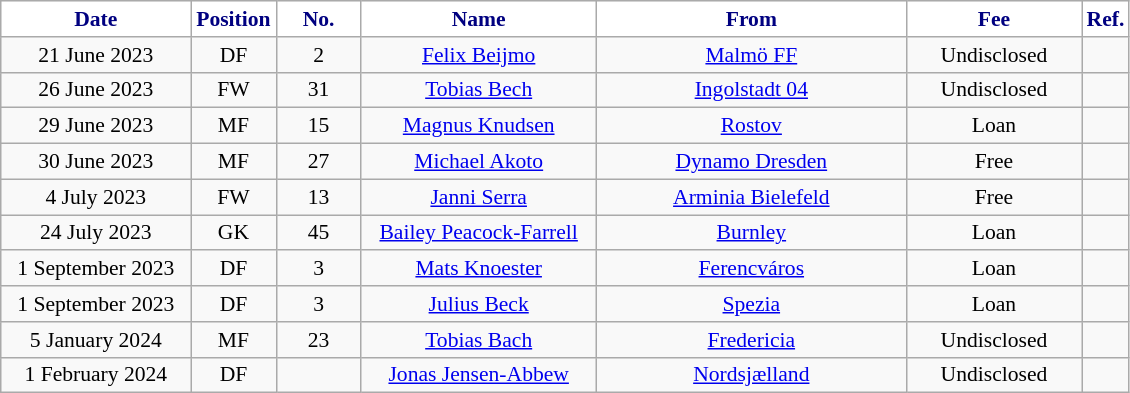<table class="wikitable" style="text-align:center; font-size:90%; ">
<tr>
<th style="background:white; color:navy; bordercolor=firebrick; width:120px;">Date</th>
<th style="background:white; color:navy; bordercolor=firebrick; width:50px;">Position</th>
<th style="background:white; color:navy; bordercolor=firebrick; width:50px;">No.</th>
<th style="background:white; color:navy; bordercolor=firebrick; width:150px;">Name</th>
<th style="background:white; color:navy; bordercolor=firebrick; width:200px;">From</th>
<th style="background:white; color:navy; bordercolor=firebrick; width:110px;">Fee</th>
<th style="background:white; color:navy; bordercolor=firebrick; width:25px;">Ref.</th>
</tr>
<tr>
<td>21 June 2023</td>
<td>DF</td>
<td>2</td>
<td> <a href='#'>Felix Beijmo</a></td>
<td> <a href='#'>Malmö FF</a></td>
<td>Undisclosed</td>
<td></td>
</tr>
<tr>
<td>26 June 2023</td>
<td>FW</td>
<td>31</td>
<td> <a href='#'>Tobias Bech</a></td>
<td> <a href='#'>Ingolstadt 04</a></td>
<td>Undisclosed</td>
<td></td>
</tr>
<tr>
<td>29 June 2023</td>
<td>MF</td>
<td>15</td>
<td> <a href='#'>Magnus Knudsen</a></td>
<td> <a href='#'>Rostov</a></td>
<td>Loan</td>
<td></td>
</tr>
<tr>
<td>30 June 2023</td>
<td>MF</td>
<td>27</td>
<td> <a href='#'>Michael Akoto</a></td>
<td> <a href='#'>Dynamo Dresden</a></td>
<td>Free</td>
<td></td>
</tr>
<tr>
<td>4 July 2023</td>
<td>FW</td>
<td>13</td>
<td> <a href='#'>Janni Serra</a></td>
<td> <a href='#'>Arminia Bielefeld</a></td>
<td>Free</td>
<td></td>
</tr>
<tr>
<td>24 July 2023</td>
<td>GK</td>
<td>45</td>
<td> <a href='#'>Bailey Peacock-Farrell</a></td>
<td> <a href='#'>Burnley</a></td>
<td>Loan</td>
<td></td>
</tr>
<tr>
<td>1 September 2023</td>
<td>DF</td>
<td>3</td>
<td> <a href='#'>Mats Knoester</a></td>
<td> <a href='#'>Ferencváros</a></td>
<td>Loan</td>
<td></td>
</tr>
<tr>
<td>1 September 2023</td>
<td>DF</td>
<td>3</td>
<td> <a href='#'>Julius Beck</a></td>
<td> <a href='#'>Spezia</a></td>
<td>Loan</td>
<td></td>
</tr>
<tr>
<td>5 January 2024</td>
<td>MF</td>
<td>23</td>
<td> <a href='#'>Tobias Bach</a></td>
<td> <a href='#'>Fredericia</a></td>
<td>Undisclosed</td>
<td></td>
</tr>
<tr>
<td>1 February 2024</td>
<td>DF</td>
<td></td>
<td> <a href='#'>Jonas Jensen-Abbew</a></td>
<td> <a href='#'>Nordsjælland</a></td>
<td>Undisclosed</td>
<td></td>
</tr>
</table>
